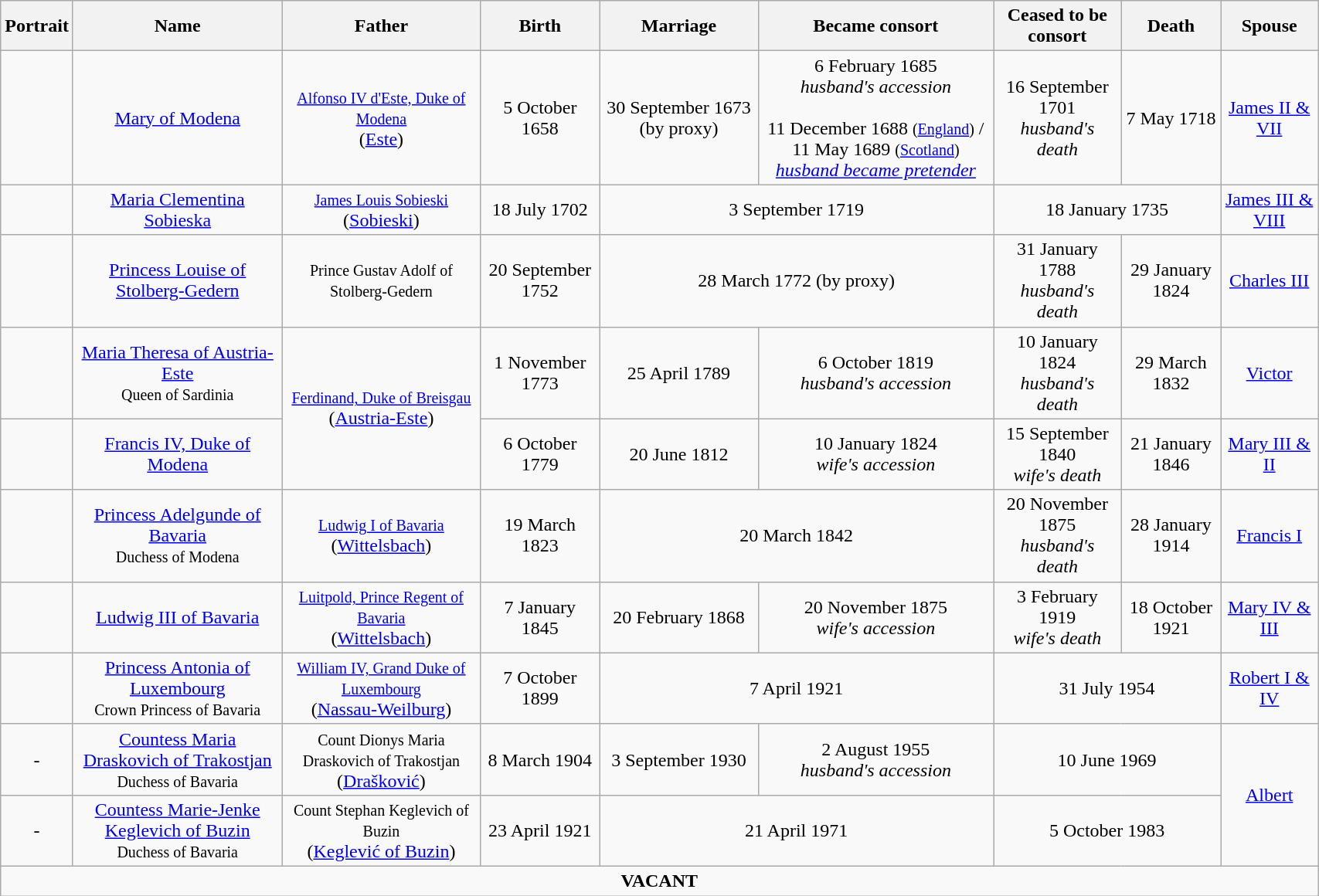<table style="text-align:center; width:90%" class="wikitable">
<tr>
<th>Portrait</th>
<th>Name</th>
<th>Father</th>
<th>Birth</th>
<th>Marriage</th>
<th>Became consort</th>
<th>Ceased to be consort</th>
<th>Death</th>
<th>Spouse</th>
</tr>
<tr>
<td></td>
<td><a href='#'>Mary of Modena</a></td>
<td><small><a href='#'>Alfonso IV d'Este, Duke of Modena</a></small><br>(<a href='#'>Este</a>)</td>
<td>5 October 1658</td>
<td>30 September 1673 (by proxy)</td>
<td>6 February 1685<br><em>husband's accession</em><br><br>11 December 1688 <small>(<a href='#'>England</a>)</small> / 11 May 1689 <small>(<a href='#'>Scotland</a>)</small><br><em><a href='#'>husband became pretender</a></em></td>
<td>16 September 1701<br><em>husband's death</em></td>
<td>7 May 1718</td>
<td><a href='#'>James II & VII</a></td>
</tr>
<tr>
<td></td>
<td><a href='#'>Maria Clementina Sobieska</a></td>
<td><small><a href='#'>James Louis Sobieski</a></small><br>(<a href='#'>Sobieski</a>)</td>
<td>18 July 1702</td>
<td colspan=2>3 September 1719</td>
<td colspan=2>18 January 1735</td>
<td><a href='#'>James III & VIII</a></td>
</tr>
<tr>
<td></td>
<td><a href='#'>Princess Louise of Stolberg-Gedern</a></td>
<td><small>Prince Gustav Adolf of Stolberg-Gedern</small></td>
<td>20 September 1752</td>
<td colspan=2>28 March 1772 (by proxy)</td>
<td>31 January 1788<br><em>husband's death</em></td>
<td>29 January 1824</td>
<td><a href='#'>Charles III</a></td>
</tr>
<tr>
<td></td>
<td><a href='#'>Maria Theresa of Austria-Este</a><br><small>Queen of Sardinia</small></td>
<td rowspan=2><small><a href='#'>Ferdinand, Duke of Breisgau</a></small><br>(<a href='#'>Austria-Este</a>)</td>
<td>1 November 1773</td>
<td>25 April 1789</td>
<td>6 October 1819<br><em>husband's accession</em></td>
<td>10 January 1824<br><em>husband's death</em></td>
<td>29 March 1832</td>
<td><a href='#'>Victor</a></td>
</tr>
<tr>
<td></td>
<td><a href='#'>Francis IV, Duke of Modena</a></td>
<td>6 October 1779</td>
<td>20 June 1812</td>
<td>10 January 1824<br><em>wife's accession</em></td>
<td>15 September 1840<br><em>wife's death</em></td>
<td>21 January 1846</td>
<td><a href='#'>Mary III & II</a></td>
</tr>
<tr>
<td></td>
<td><a href='#'>Princess Adelgunde of Bavaria</a><br><small>Duchess of Modena</small></td>
<td><small><a href='#'>Ludwig I of Bavaria</a></small><br>(<a href='#'>Wittelsbach</a>)</td>
<td>19 March 1823</td>
<td colspan=2>20 March 1842</td>
<td>20 November 1875<br><em>husband's death</em></td>
<td>28 January 1914</td>
<td><a href='#'>Francis I</a></td>
</tr>
<tr>
<td></td>
<td><a href='#'>Ludwig III of Bavaria</a></td>
<td><small><a href='#'>Luitpold, Prince Regent of Bavaria</a></small><br>(<a href='#'>Wittelsbach</a>)</td>
<td>7 January 1845</td>
<td>20 February 1868</td>
<td>20 November 1875<br><em>wife's accession</em></td>
<td>3 February 1919<br><em>wife's death</em></td>
<td>18 October 1921</td>
<td><a href='#'>Mary IV & III</a></td>
</tr>
<tr>
<td></td>
<td><a href='#'>Princess Antonia of Luxembourg</a><br><small>Crown Princess of Bavaria</small></td>
<td><small><a href='#'>William IV, Grand Duke of Luxembourg</a></small><br>(<a href='#'>Nassau-Weilburg</a>)</td>
<td>7 October 1899</td>
<td colspan=2>7 April 1921</td>
<td colspan=2>31 July 1954</td>
<td><a href='#'>Robert I & IV</a></td>
</tr>
<tr>
<td>-</td>
<td><a href='#'>Countess Maria Draskovich of Trakostjan</a><br><small>Duchess of Bavaria</small></td>
<td><small>Count Dionys Maria Draskovich of Trakostjan</small><br>(<a href='#'>Drašković</a>)</td>
<td>8 March 1904</td>
<td>3 September 1930</td>
<td>2 August 1955<br><em>husband's accession</em></td>
<td colspan=2>10 June 1969</td>
<td rowspan=2><a href='#'>Albert</a></td>
</tr>
<tr>
<td>-</td>
<td><a href='#'>Countess Marie-Jenke Keglevich of Buzin</a><br><small>Duchess of Bavaria</small></td>
<td><small>Count Stephan Keglevich of Buzin</small><br>(<a href='#'>Keglević of Buzin</a>)</td>
<td>23 April 1921</td>
<td colspan=2>21 April 1971</td>
<td colspan=2>5 October 1983</td>
</tr>
<tr>
<td colspan=9><strong>VACANT</strong></td>
</tr>
</table>
